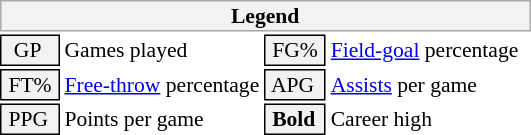<table class="toccolours" style="font-size: 90%; white-space: nowrap;">
<tr>
<th colspan="6" style="background:#f2f2f2; border:1px solid #aaa;">Legend</th>
</tr>
<tr>
<td style="background:#f2f2f2; border:1px solid black;">  GP</td>
<td>Games played</td>
<td style="background:#f2f2f2; border:1px solid black;"> FG% </td>
<td style="padding-right: 8px"><a href='#'>Field-goal</a> percentage</td>
</tr>
<tr>
<td style="background:#f2f2f2; border:1px solid black;"> FT% </td>
<td><a href='#'>Free-throw</a> percentage</td>
<td style="background:#f2f2f2; border:1px solid black;"> APG </td>
<td><a href='#'>Assists</a> per game</td>
</tr>
<tr>
<td style="background:#f2f2f2; border:1px solid black;"> PPG </td>
<td>Points per game</td>
<td style="background-color: #F2F2F2; border: 1px solid black"> <strong>Bold</strong> </td>
<td>Career high</td>
</tr>
<tr>
</tr>
</table>
